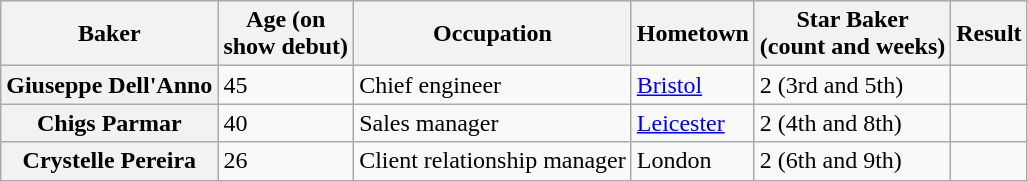<table class="wikitable col2center col5center">
<tr>
<th scope="col">Baker</th>
<th scope="col">Age (on<br>show debut)</th>
<th scope="col">Occupation</th>
<th scope="col">Hometown</th>
<th scope="col">Star Baker<br>(count and weeks)</th>
<th scope="col">Result</th>
</tr>
<tr>
<th scope="row">Giuseppe Dell'Anno</th>
<td>45</td>
<td>Chief engineer</td>
<td><a href='#'>Bristol</a></td>
<td>2 (3rd and 5th)</td>
<td></td>
</tr>
<tr>
<th scope="row">Chigs Parmar</th>
<td>40</td>
<td>Sales manager</td>
<td><a href='#'>Leicester</a></td>
<td>2 (4th and 8th)</td>
<td></td>
</tr>
<tr>
<th scope="row">Crystelle Pereira</th>
<td>26</td>
<td>Client relationship manager</td>
<td>London</td>
<td>2 (6th and 9th)</td>
<td></td>
</tr>
</table>
